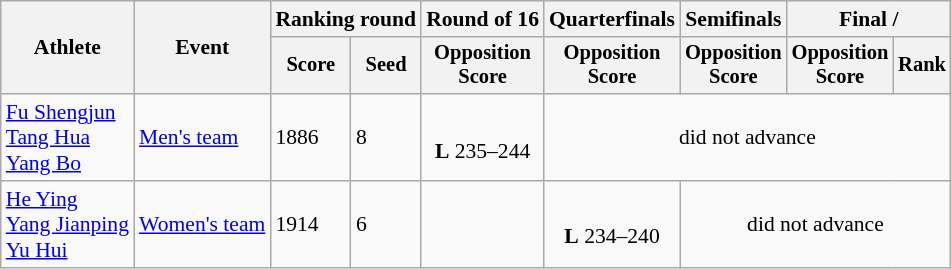<table class="wikitable" style="font-size:90%">
<tr>
<th rowspan="2">Athlete</th>
<th rowspan="2">Event</th>
<th colspan="2">Ranking round</th>
<th>Round of 16</th>
<th>Quarterfinals</th>
<th>Semifinals</th>
<th colspan="2">Final / </th>
</tr>
<tr style="font-size:95%">
<th>Score</th>
<th>Seed</th>
<th>Opposition<br>Score</th>
<th>Opposition<br>Score</th>
<th>Opposition<br>Score</th>
<th>Opposition<br>Score</th>
<th>Rank</th>
</tr>
<tr>
<td align=left><a href='#'>Fu Shengjun</a><br> <a href='#'>Tang Hua</a><br> <a href='#'>Yang Bo</a></td>
<td align=left><a href='#'>Men's team</a></td>
<td>1886</td>
<td>8</td>
<td align=center><br><strong>L</strong> 235–244</td>
<td align=center colspan="4">did not advance</td>
</tr>
<tr>
<td align=left><a href='#'>He Ying</a><br> <a href='#'>Yang Jianping</a><br> <a href='#'>Yu Hui</a></td>
<td align=left><a href='#'>Women's team</a></td>
<td>1914</td>
<td>6</td>
<td></td>
<td align=center><br><strong>L</strong> 234–240</td>
<td align=center colspan="4">did not advance</td>
</tr>
</table>
